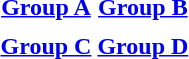<table>
<tr valign=top>
<th align="center"><a href='#'>Group A</a></th>
<th align="center"><a href='#'>Group B</a></th>
</tr>
<tr valign=top>
<td align="left"></td>
<td align="left"></td>
</tr>
<tr valign=top>
<th align="center"><a href='#'>Group C</a></th>
<th align="center"><a href='#'>Group D</a></th>
</tr>
<tr valign=top>
<td align="left"></td>
<td align="left"></td>
</tr>
</table>
